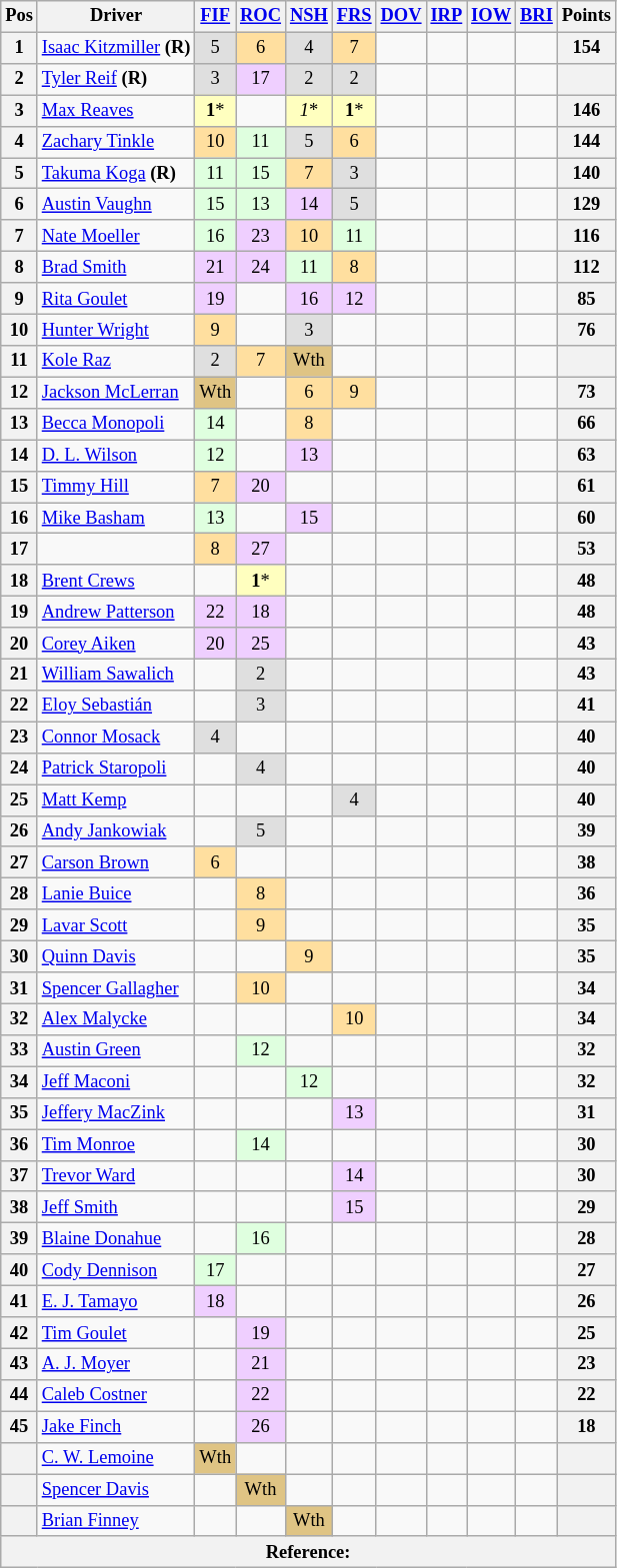<table class="wikitable" style="font-size:77%; text-align:center;">
<tr>
<th valign="middle">Pos</th>
<th valign="middle">Driver</th>
<th><a href='#'>FIF</a></th>
<th><a href='#'>ROC</a></th>
<th><a href='#'>NSH</a></th>
<th><a href='#'>FRS</a></th>
<th><a href='#'>DOV</a></th>
<th><a href='#'>IRP</a></th>
<th><a href='#'>IOW</a></th>
<th><a href='#'>BRI</a></th>
<th valign="middle">Points</th>
</tr>
<tr>
<th>1</th>
<td align="left"><a href='#'>Isaac Kitzmiller</a> <strong>(R)</strong></td>
<td style="background:#DFDFDF;">5</td>
<td style="background:#FFDF9F;">6</td>
<td style="background:#DFDFDF;">4</td>
<td style="background:#FFDF9F;">7</td>
<td></td>
<td></td>
<td></td>
<td></td>
<th>154</th>
</tr>
<tr>
<th>2</th>
<td align="left"><a href='#'>Tyler Reif</a> <strong>(R)</strong></td>
<td style="background:#DFDFDF;">3</td>
<td style="background:#EFCFFF;">17</td>
<td style="background:#DFDFDF;">2</td>
<td style="background:#DFDFDF;">2</td>
<td></td>
<td></td>
<td></td>
<td></td>
<th></th>
</tr>
<tr>
<th>3</th>
<td align="left"><a href='#'>Max Reaves</a></td>
<td style="background:#FFFFBF;"><strong>1</strong>*</td>
<td></td>
<td style="background:#FFFFBF;"><em>1</em>*</td>
<td style="background:#FFFFBF;"><strong>1</strong>*</td>
<td></td>
<td></td>
<td></td>
<td></td>
<th>146</th>
</tr>
<tr>
<th>4</th>
<td align="left"><a href='#'>Zachary Tinkle</a></td>
<td style="background:#FFDF9F;">10</td>
<td style="background:#DFFFDF;">11</td>
<td style="background:#DFDFDF;">5</td>
<td style="background:#FFDF9F;">6</td>
<td></td>
<td></td>
<td></td>
<td></td>
<th>144</th>
</tr>
<tr>
<th>5</th>
<td align="left"><a href='#'>Takuma Koga</a> <strong>(R)</strong></td>
<td style="background:#DFFFDF;">11</td>
<td style="background:#DFFFDF;">15</td>
<td style="background:#FFDF9F;">7</td>
<td style="background:#DFDFDF;">3</td>
<td></td>
<td></td>
<td></td>
<td></td>
<th>140</th>
</tr>
<tr>
<th>6</th>
<td align="left"><a href='#'>Austin Vaughn</a></td>
<td style="background:#DFFFDF;">15</td>
<td style="background:#DFFFDF;">13</td>
<td style="background:#EFCFFF;">14</td>
<td style="background:#DFDFDF;">5</td>
<td></td>
<td></td>
<td></td>
<td></td>
<th>129</th>
</tr>
<tr>
<th>7</th>
<td align="left"><a href='#'>Nate Moeller</a></td>
<td style="background:#DFFFDF;">16</td>
<td style="background:#EFCFFF;">23</td>
<td style="background:#FFDF9F;">10</td>
<td style="background:#DFFFDF;">11</td>
<td></td>
<td></td>
<td></td>
<td></td>
<th>116</th>
</tr>
<tr>
<th>8</th>
<td align="left"><a href='#'>Brad Smith</a></td>
<td style="background:#EFCFFF;">21</td>
<td style="background:#EFCFFF;">24</td>
<td style="background:#DFFFDF;">11</td>
<td style="background:#FFDF9F;">8</td>
<td></td>
<td></td>
<td></td>
<td></td>
<th>112</th>
</tr>
<tr>
<th>9</th>
<td align="left"><a href='#'>Rita Goulet</a></td>
<td style="background:#EFCFFF;">19</td>
<td></td>
<td style="background:#EFCFFF;">16</td>
<td style="background:#EFCFFF;">12</td>
<td></td>
<td></td>
<td></td>
<td></td>
<th>85</th>
</tr>
<tr>
<th>10</th>
<td align="left"><a href='#'>Hunter Wright</a></td>
<td style="background:#FFDF9F;">9</td>
<td></td>
<td style="background:#DFDFDF;">3</td>
<td></td>
<td></td>
<td></td>
<td></td>
<td></td>
<th>76</th>
</tr>
<tr>
<th>11</th>
<td align="left"><a href='#'>Kole Raz</a></td>
<td style="background:#DFDFDF;">2</td>
<td style="background:#FFDF9F;">7</td>
<td style="background:#DFC484;">Wth</td>
<td></td>
<td></td>
<td></td>
<td></td>
<td></td>
<th></th>
</tr>
<tr>
<th>12</th>
<td align="left"><a href='#'>Jackson McLerran</a></td>
<td style="background:#DFC484;">Wth</td>
<td></td>
<td style="background:#FFDF9F;">6</td>
<td style="background:#FFDF9F;">9</td>
<td></td>
<td></td>
<td></td>
<td></td>
<th>73</th>
</tr>
<tr>
<th>13</th>
<td align="left"><a href='#'>Becca Monopoli</a></td>
<td style="background:#DFFFDF;">14</td>
<td></td>
<td style="background:#FFDF9F;">8</td>
<td></td>
<td></td>
<td></td>
<td></td>
<td></td>
<th>66</th>
</tr>
<tr>
<th>14</th>
<td align="left"><a href='#'>D. L. Wilson</a></td>
<td style="background:#DFFFDF;">12</td>
<td></td>
<td style="background:#EFCFFF;">13</td>
<td></td>
<td></td>
<td></td>
<td></td>
<td></td>
<th>63</th>
</tr>
<tr>
<th>15</th>
<td align="left"><a href='#'>Timmy Hill</a></td>
<td style="background:#FFDF9F;">7</td>
<td style="background:#EFCFFF;">20</td>
<td></td>
<td></td>
<td></td>
<td></td>
<td></td>
<td></td>
<th>61</th>
</tr>
<tr>
<th>16</th>
<td align="left"><a href='#'>Mike Basham</a></td>
<td style="background:#DFFFDF;">13</td>
<td></td>
<td style="background:#EFCFFF;">15</td>
<td></td>
<td></td>
<td></td>
<td></td>
<td></td>
<th>60</th>
</tr>
<tr>
<th>17</th>
<td align="left"></td>
<td style="background:#FFDF9F;">8</td>
<td style="background:#EFCFFF;">27</td>
<td></td>
<td></td>
<td></td>
<td></td>
<td></td>
<td></td>
<th>53</th>
</tr>
<tr>
<th>18</th>
<td align="left"><a href='#'>Brent Crews</a></td>
<td></td>
<td style="background:#FFFFBF;"><strong>1</strong>*</td>
<td></td>
<td></td>
<td></td>
<td></td>
<td></td>
<td></td>
<th>48</th>
</tr>
<tr>
<th>19</th>
<td align="left"><a href='#'>Andrew Patterson</a></td>
<td style="background:#EFCFFF;">22</td>
<td style="background:#EFCFFF;">18</td>
<td></td>
<td></td>
<td></td>
<td></td>
<td></td>
<td></td>
<th>48</th>
</tr>
<tr>
<th>20</th>
<td align="left"><a href='#'>Corey Aiken</a></td>
<td style="background:#EFCFFF;">20</td>
<td style="background:#EFCFFF;">25</td>
<td></td>
<td></td>
<td></td>
<td></td>
<td></td>
<td></td>
<th>43</th>
</tr>
<tr>
<th>21</th>
<td align="left"><a href='#'>William Sawalich</a></td>
<td></td>
<td style="background:#DFDFDF;">2</td>
<td></td>
<td></td>
<td></td>
<td></td>
<td></td>
<td></td>
<th>43</th>
</tr>
<tr>
<th>22</th>
<td align="left"><a href='#'>Eloy Sebastián</a></td>
<td></td>
<td style="background:#DFDFDF;">3</td>
<td></td>
<td></td>
<td></td>
<td></td>
<td></td>
<td></td>
<th>41</th>
</tr>
<tr>
<th>23</th>
<td align="left"><a href='#'>Connor Mosack</a></td>
<td style="background:#DFDFDF;">4</td>
<td></td>
<td></td>
<td></td>
<td></td>
<td></td>
<td></td>
<td></td>
<th>40</th>
</tr>
<tr>
<th>24</th>
<td align="left"><a href='#'>Patrick Staropoli</a></td>
<td></td>
<td style="background:#DFDFDF;">4</td>
<td></td>
<td></td>
<td></td>
<td></td>
<td></td>
<td></td>
<th>40</th>
</tr>
<tr>
<th>25</th>
<td align="left"><a href='#'>Matt Kemp</a></td>
<td></td>
<td></td>
<td></td>
<td style="background:#DFDFDF;">4</td>
<td></td>
<td></td>
<td></td>
<td></td>
<th>40</th>
</tr>
<tr>
<th>26</th>
<td align="left"><a href='#'>Andy Jankowiak</a></td>
<td></td>
<td style="background:#DFDFDF;">5</td>
<td></td>
<td></td>
<td></td>
<td></td>
<td></td>
<td></td>
<th>39</th>
</tr>
<tr>
<th>27</th>
<td align="left"><a href='#'>Carson Brown</a></td>
<td style="background:#FFDF9F;">6</td>
<td></td>
<td></td>
<td></td>
<td></td>
<td></td>
<td></td>
<td></td>
<th>38</th>
</tr>
<tr>
<th>28</th>
<td align="left"><a href='#'>Lanie Buice</a></td>
<td></td>
<td style="background:#FFDF9F;">8</td>
<td></td>
<td></td>
<td></td>
<td></td>
<td></td>
<td></td>
<th>36</th>
</tr>
<tr>
<th>29</th>
<td align="left"><a href='#'>Lavar Scott</a></td>
<td></td>
<td style="background:#FFDF9F;">9</td>
<td></td>
<td></td>
<td></td>
<td></td>
<td></td>
<td></td>
<th>35</th>
</tr>
<tr>
<th>30</th>
<td align="left"><a href='#'>Quinn Davis</a></td>
<td></td>
<td></td>
<td style="background:#FFDF9F;">9</td>
<td></td>
<td></td>
<td></td>
<td></td>
<td></td>
<th>35</th>
</tr>
<tr>
<th>31</th>
<td align="left"><a href='#'>Spencer Gallagher</a></td>
<td></td>
<td style="background:#FFDF9F;">10</td>
<td></td>
<td></td>
<td></td>
<td></td>
<td></td>
<td></td>
<th>34</th>
</tr>
<tr>
<th>32</th>
<td align="left"><a href='#'>Alex Malycke</a></td>
<td></td>
<td></td>
<td></td>
<td style="background:#FFDF9F;">10</td>
<td></td>
<td></td>
<td></td>
<td></td>
<th>34</th>
</tr>
<tr>
<th>33</th>
<td align="left"><a href='#'>Austin Green</a></td>
<td></td>
<td style="background:#DFFFDF;">12</td>
<td></td>
<td></td>
<td></td>
<td></td>
<td></td>
<td></td>
<th>32</th>
</tr>
<tr>
<th>34</th>
<td align="left"><a href='#'>Jeff Maconi</a></td>
<td></td>
<td></td>
<td style="background:#DFFFDF;">12</td>
<td></td>
<td></td>
<td></td>
<td></td>
<td></td>
<th>32</th>
</tr>
<tr>
<th>35</th>
<td align="left"><a href='#'>Jeffery MacZink</a></td>
<td></td>
<td></td>
<td></td>
<td style="background:#EFCFFF;">13</td>
<td></td>
<td></td>
<td></td>
<td></td>
<th>31</th>
</tr>
<tr>
<th>36</th>
<td align="left"><a href='#'>Tim Monroe</a></td>
<td></td>
<td style="background:#DFFFDF;">14</td>
<td></td>
<td></td>
<td></td>
<td></td>
<td></td>
<td></td>
<th>30</th>
</tr>
<tr>
<th>37</th>
<td align="left"><a href='#'>Trevor Ward</a></td>
<td></td>
<td></td>
<td></td>
<td style="background:#EFCFFF;">14</td>
<td></td>
<td></td>
<td></td>
<td></td>
<th>30</th>
</tr>
<tr>
<th>38</th>
<td align="left"><a href='#'>Jeff Smith</a></td>
<td></td>
<td></td>
<td></td>
<td style="background:#EFCFFF;">15</td>
<td></td>
<td></td>
<td></td>
<td></td>
<th>29</th>
</tr>
<tr>
<th>39</th>
<td align="left"><a href='#'>Blaine Donahue</a></td>
<td></td>
<td style="background:#DFFFDF;">16</td>
<td></td>
<td></td>
<td></td>
<td></td>
<td></td>
<td></td>
<th>28</th>
</tr>
<tr>
<th>40</th>
<td align="left"><a href='#'>Cody Dennison</a></td>
<td style="background:#DFFFDF;">17</td>
<td></td>
<td></td>
<td></td>
<td></td>
<td></td>
<td></td>
<td></td>
<th>27</th>
</tr>
<tr>
<th>41</th>
<td align="left"><a href='#'>E. J. Tamayo</a></td>
<td style="background:#EFCFFF;">18</td>
<td></td>
<td></td>
<td></td>
<td></td>
<td></td>
<td></td>
<td></td>
<th>26</th>
</tr>
<tr>
<th>42</th>
<td align="left"><a href='#'>Tim Goulet</a></td>
<td></td>
<td style="background:#EFCFFF;">19</td>
<td></td>
<td></td>
<td></td>
<td></td>
<td></td>
<td></td>
<th>25</th>
</tr>
<tr>
<th>43</th>
<td align="left"><a href='#'>A. J. Moyer</a></td>
<td></td>
<td style="background:#EFCFFF;">21</td>
<td></td>
<td></td>
<td></td>
<td></td>
<td></td>
<td></td>
<th>23</th>
</tr>
<tr>
<th>44</th>
<td align="left"><a href='#'>Caleb Costner</a></td>
<td></td>
<td style="background:#EFCFFF;">22</td>
<td></td>
<td></td>
<td></td>
<td></td>
<td></td>
<td></td>
<th>22</th>
</tr>
<tr>
<th>45</th>
<td align="left"><a href='#'>Jake Finch</a></td>
<td></td>
<td style="background:#EFCFFF;">26</td>
<td></td>
<td></td>
<td></td>
<td></td>
<td></td>
<td></td>
<th>18</th>
</tr>
<tr>
<th></th>
<td align="left"><a href='#'>C. W. Lemoine</a></td>
<td style="background:#DFC484;">Wth</td>
<td></td>
<td></td>
<td></td>
<td></td>
<td></td>
<td></td>
<td></td>
<th></th>
</tr>
<tr>
<th></th>
<td align="left"><a href='#'>Spencer Davis</a></td>
<td></td>
<td style="background:#DFC484;">Wth</td>
<td></td>
<td></td>
<td></td>
<td></td>
<td></td>
<td></td>
<th></th>
</tr>
<tr>
<th></th>
<td align="left"><a href='#'>Brian Finney</a></td>
<td></td>
<td></td>
<td style="background:#DFC484;">Wth</td>
<td></td>
<td></td>
<td></td>
<td></td>
<td></td>
<th></th>
</tr>
<tr>
<th colspan="34">Reference:</th>
</tr>
</table>
